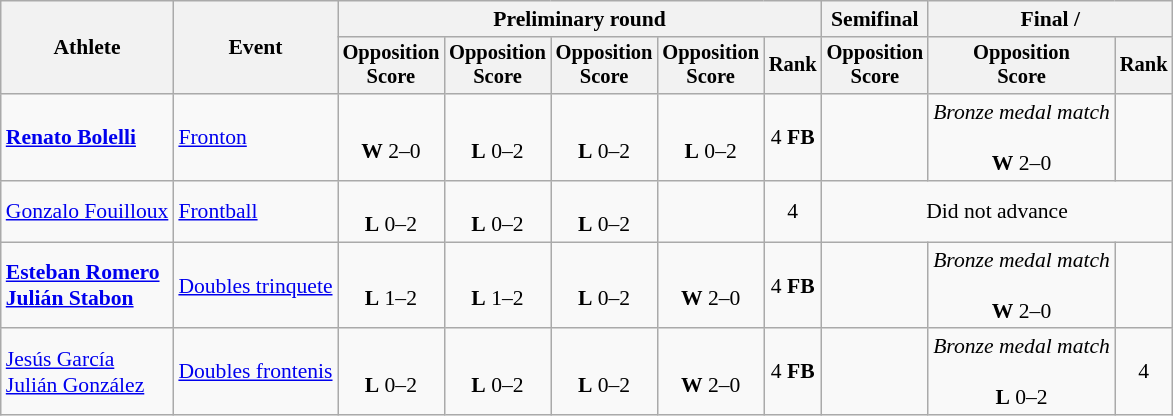<table class=wikitable style=font-size:90%;text-align:center>
<tr>
<th rowspan=2>Athlete</th>
<th rowspan=2>Event</th>
<th colspan=5>Preliminary round</th>
<th>Semifinal</th>
<th colspan=2>Final / </th>
</tr>
<tr style=font-size:95%>
<th>Opposition<br>Score</th>
<th>Opposition<br>Score</th>
<th>Opposition<br>Score</th>
<th>Opposition<br>Score</th>
<th>Rank</th>
<th>Opposition<br>Score</th>
<th>Opposition<br>Score</th>
<th>Rank</th>
</tr>
<tr style="text-align:center">
<td style="text-align:left"><strong><a href='#'>Renato Bolelli</a></strong></td>
<td style="text-align:left"><a href='#'>Fronton</a></td>
<td><br><strong>W</strong> 2–0</td>
<td><br><strong>L</strong> 0–2</td>
<td><br><strong>L</strong> 0–2</td>
<td><br><strong>L</strong> 0–2</td>
<td>4 <strong>FB</strong></td>
<td></td>
<td><em>Bronze medal match</em><br><br><strong>W</strong> 2–0</td>
<td></td>
</tr>
<tr style="text-align:center">
<td style="text-align:left"><a href='#'>Gonzalo Fouilloux</a></td>
<td style="text-align:left"><a href='#'>Frontball</a></td>
<td><br><strong>L</strong> 0–2</td>
<td><br><strong>L</strong> 0–2</td>
<td><br><strong>L</strong> 0–2</td>
<td></td>
<td>4</td>
<td colspan="4">Did not advance</td>
</tr>
<tr style="text-align:center">
<td style="text-align:left"><strong><a href='#'>Esteban Romero</a><br><a href='#'>Julián Stabon</a></strong></td>
<td style="text-align:left"><a href='#'>Doubles trinquete</a></td>
<td><br><strong>L</strong> 1–2</td>
<td><br><strong>L</strong> 1–2</td>
<td><br><strong>L</strong> 0–2</td>
<td><br><strong>W</strong> 2–0</td>
<td>4 <strong>FB</strong></td>
<td></td>
<td><em>Bronze medal match</em><br><br><strong>W</strong> 2–0</td>
<td></td>
</tr>
<tr style="text-align:center">
<td style="text-align:left"><a href='#'>Jesús García</a><br><a href='#'>Julián González</a></td>
<td style="text-align:left"><a href='#'>Doubles frontenis</a></td>
<td><br><strong>L</strong> 0–2</td>
<td><br><strong>L</strong> 0–2</td>
<td><br><strong>L</strong> 0–2</td>
<td><br><strong>W</strong> 2–0</td>
<td>4 <strong>FB</strong></td>
<td></td>
<td><em>Bronze medal match</em><br><br><strong>L</strong> 0–2</td>
<td>4</td>
</tr>
</table>
